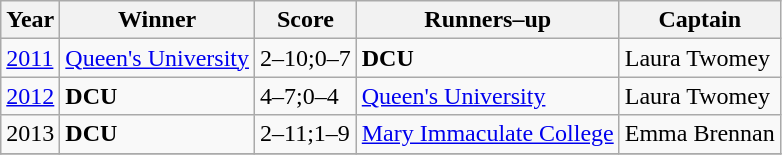<table class="wikitable collapsible">
<tr>
<th>Year</th>
<th>Winner</th>
<th>Score</th>
<th>Runners–up</th>
<th>Captain</th>
</tr>
<tr>
<td><a href='#'>2011</a></td>
<td><a href='#'>Queen's University</a></td>
<td>2–10;0–7</td>
<td><strong>DCU</strong></td>
<td>Laura Twomey</td>
</tr>
<tr>
<td><a href='#'>2012</a></td>
<td><strong>DCU</strong></td>
<td>4–7;0–4</td>
<td><a href='#'>Queen's University</a></td>
<td>Laura Twomey</td>
</tr>
<tr>
<td>2013</td>
<td><strong>DCU</strong></td>
<td>2–11;1–9</td>
<td><a href='#'>Mary Immaculate College</a></td>
<td>Emma Brennan</td>
</tr>
<tr>
</tr>
</table>
